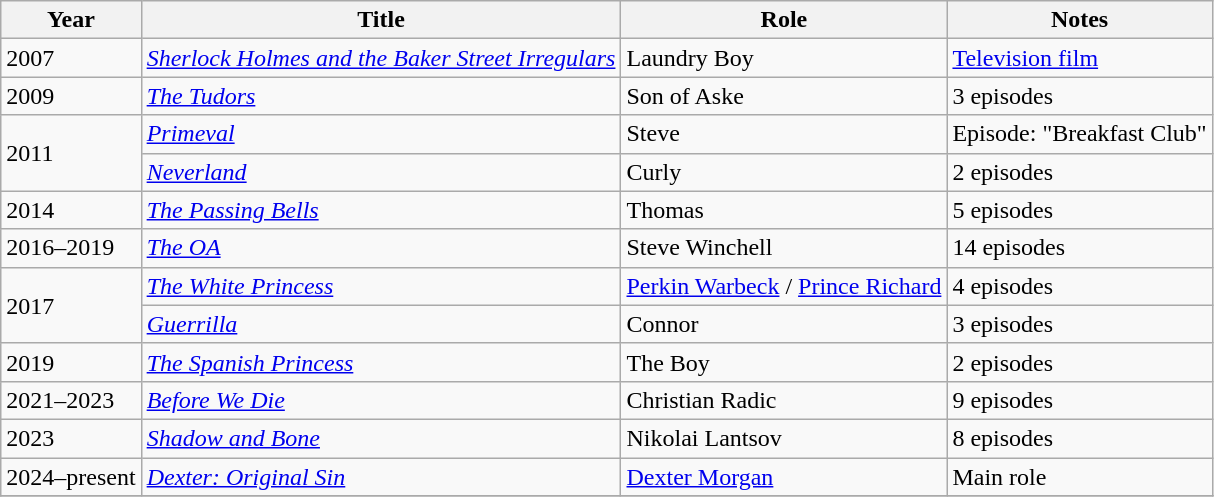<table class="wikitable sortable">
<tr>
<th>Year</th>
<th>Title</th>
<th>Role</th>
<th>Notes</th>
</tr>
<tr>
<td>2007</td>
<td><em><a href='#'>Sherlock Holmes and the Baker Street Irregulars</a></em></td>
<td>Laundry Boy</td>
<td><a href='#'>Television film</a></td>
</tr>
<tr>
<td>2009</td>
<td><em><a href='#'>The Tudors</a></em></td>
<td>Son of Aske</td>
<td>3 episodes</td>
</tr>
<tr>
<td rowspan="2">2011</td>
<td><em><a href='#'>Primeval</a></em></td>
<td>Steve</td>
<td>Episode: "Breakfast Club"</td>
</tr>
<tr>
<td><em><a href='#'>Neverland</a></em></td>
<td>Curly</td>
<td>2 episodes</td>
</tr>
<tr>
<td>2014</td>
<td><em><a href='#'>The Passing Bells</a></em></td>
<td>Thomas</td>
<td>5 episodes</td>
</tr>
<tr>
<td>2016–2019</td>
<td><em><a href='#'>The OA</a></em></td>
<td>Steve Winchell</td>
<td>14 episodes</td>
</tr>
<tr>
<td rowspan="2">2017</td>
<td><em><a href='#'>The White Princess</a></em></td>
<td><a href='#'>Perkin Warbeck</a> / <a href='#'>Prince Richard</a></td>
<td>4 episodes</td>
</tr>
<tr>
<td><em><a href='#'>Guerrilla</a></em></td>
<td>Connor</td>
<td>3 episodes</td>
</tr>
<tr>
<td>2019</td>
<td><em><a href='#'>The Spanish Princess</a></em></td>
<td>The Boy</td>
<td>2 episodes</td>
</tr>
<tr>
<td>2021–2023</td>
<td><em><a href='#'>Before We Die</a></em></td>
<td>Christian Radic</td>
<td>9 episodes</td>
</tr>
<tr>
<td>2023</td>
<td><em><a href='#'>Shadow and Bone</a></em></td>
<td>Nikolai Lantsov</td>
<td>8 episodes</td>
</tr>
<tr>
<td>2024–present</td>
<td><em><a href='#'>Dexter: Original Sin</a></em></td>
<td><a href='#'>Dexter Morgan</a></td>
<td>Main role</td>
</tr>
<tr>
</tr>
</table>
